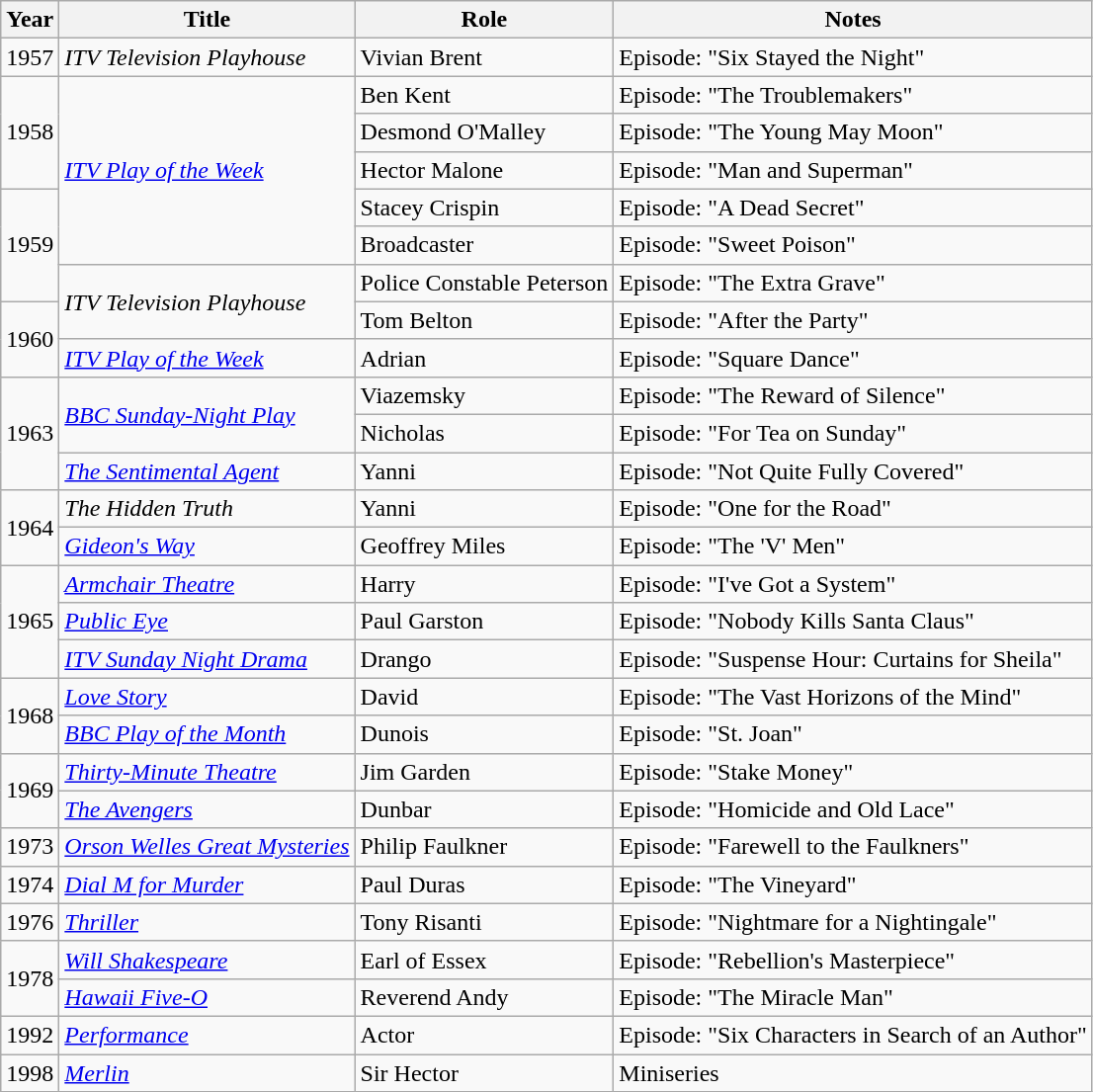<table class="wikitable sortable">
<tr>
<th>Year</th>
<th>Title</th>
<th>Role</th>
<th class="unsortable">Notes</th>
</tr>
<tr>
<td>1957</td>
<td><em>ITV Television Playhouse</em></td>
<td>Vivian Brent</td>
<td>Episode: "Six Stayed the Night"</td>
</tr>
<tr>
<td rowspan="3">1958</td>
<td rowspan="5"><em><a href='#'>ITV Play of the Week</a></em></td>
<td>Ben Kent</td>
<td>Episode: "The Troublemakers"</td>
</tr>
<tr>
<td>Desmond O'Malley</td>
<td>Episode: "The Young May Moon"</td>
</tr>
<tr>
<td>Hector Malone</td>
<td>Episode: "Man and Superman"</td>
</tr>
<tr>
<td rowspan="3">1959</td>
<td>Stacey Crispin</td>
<td>Episode: "A Dead Secret"</td>
</tr>
<tr>
<td>Broadcaster</td>
<td>Episode: "Sweet Poison"</td>
</tr>
<tr>
<td rowspan="2"><em>ITV Television Playhouse</em></td>
<td>Police Constable Peterson</td>
<td>Episode: "The Extra Grave"</td>
</tr>
<tr>
<td rowspan="2">1960</td>
<td>Tom Belton</td>
<td>Episode: "After the Party"</td>
</tr>
<tr>
<td><em><a href='#'>ITV Play of the Week</a></em></td>
<td>Adrian</td>
<td>Episode: "Square Dance"</td>
</tr>
<tr>
<td rowspan="3">1963</td>
<td rowspan="2"><em><a href='#'>BBC Sunday-Night Play</a></em></td>
<td>Viazemsky</td>
<td>Episode: "The Reward of Silence"</td>
</tr>
<tr>
<td>Nicholas</td>
<td>Episode: "For Tea on Sunday"</td>
</tr>
<tr>
<td><em><a href='#'>The Sentimental Agent</a></em></td>
<td>Yanni</td>
<td>Episode: "Not Quite Fully Covered"</td>
</tr>
<tr>
<td rowspan="2">1964</td>
<td><em>The Hidden Truth</em></td>
<td>Yanni</td>
<td>Episode: "One for the Road"</td>
</tr>
<tr>
<td><em><a href='#'>Gideon's Way</a></em></td>
<td>Geoffrey Miles</td>
<td>Episode: "The 'V' Men"</td>
</tr>
<tr>
<td rowspan="3">1965</td>
<td><em><a href='#'>Armchair Theatre</a></em></td>
<td>Harry</td>
<td>Episode: "I've Got a System"</td>
</tr>
<tr>
<td><em><a href='#'>Public Eye</a></em></td>
<td>Paul Garston</td>
<td>Episode: "Nobody Kills Santa Claus"</td>
</tr>
<tr>
<td><em><a href='#'>ITV Sunday Night Drama</a></em></td>
<td>Drango</td>
<td>Episode: "Suspense Hour: Curtains for Sheila"</td>
</tr>
<tr>
<td rowspan="2">1968</td>
<td><em><a href='#'>Love Story</a></em></td>
<td>David</td>
<td>Episode: "The Vast Horizons of the Mind"</td>
</tr>
<tr>
<td><em><a href='#'>BBC Play of the Month</a></em></td>
<td>Dunois</td>
<td>Episode: "St. Joan"</td>
</tr>
<tr>
<td rowspan="2">1969</td>
<td><em><a href='#'>Thirty-Minute Theatre</a></em></td>
<td>Jim Garden</td>
<td>Episode: "Stake Money"</td>
</tr>
<tr>
<td><em><a href='#'>The Avengers</a></em></td>
<td>Dunbar</td>
<td>Episode: "Homicide and Old Lace"</td>
</tr>
<tr>
<td>1973</td>
<td><em><a href='#'>Orson Welles Great Mysteries</a></em></td>
<td>Philip Faulkner</td>
<td>Episode: "Farewell to the Faulkners"</td>
</tr>
<tr>
<td>1974</td>
<td><em><a href='#'>Dial M for Murder</a></em></td>
<td>Paul Duras</td>
<td>Episode: "The Vineyard"</td>
</tr>
<tr>
<td>1976</td>
<td><em><a href='#'>Thriller</a></em></td>
<td>Tony Risanti</td>
<td>Episode: "Nightmare for a Nightingale"</td>
</tr>
<tr>
<td rowspan="2">1978</td>
<td><em><a href='#'>Will Shakespeare</a></em></td>
<td>Earl of Essex</td>
<td>Episode: "Rebellion's Masterpiece"</td>
</tr>
<tr>
<td><em><a href='#'>Hawaii Five-O</a></em></td>
<td>Reverend Andy</td>
<td>Episode: "The Miracle Man"</td>
</tr>
<tr>
<td>1992</td>
<td><em><a href='#'>Performance</a></em></td>
<td>Actor</td>
<td>Episode: "Six Characters in Search of an Author"</td>
</tr>
<tr>
<td>1998</td>
<td><em><a href='#'>Merlin</a></em></td>
<td>Sir Hector</td>
<td>Miniseries</td>
</tr>
</table>
